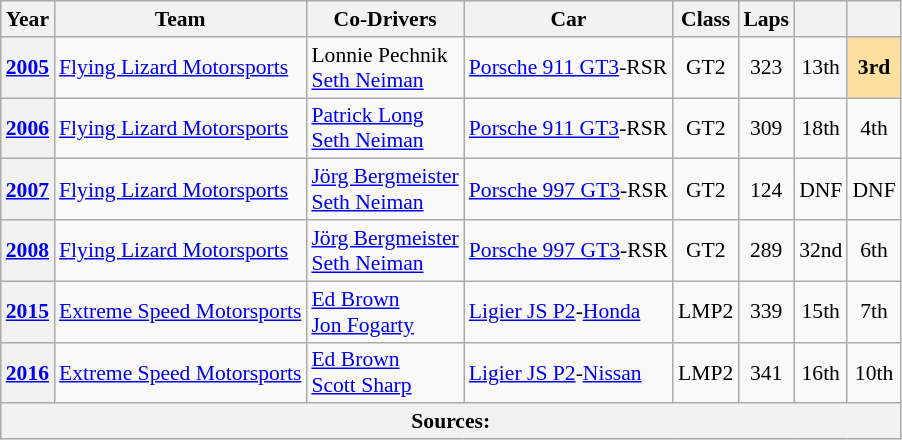<table class="wikitable" style="text-align:center; font-size:90%">
<tr>
<th>Year</th>
<th>Team</th>
<th>Co-Drivers</th>
<th>Car</th>
<th>Class</th>
<th>Laps</th>
<th></th>
<th></th>
</tr>
<tr>
<th><a href='#'>2005</a></th>
<td align="left"> <a href='#'>Flying Lizard Motorsports</a></td>
<td align="left"> Lonnie Pechnik<br> <a href='#'>Seth Neiman</a></td>
<td align="left"><a href='#'>Porsche 911 GT3</a>-RSR</td>
<td>GT2</td>
<td>323</td>
<td>13th</td>
<td style="background:#FFDF9F;"><strong>3rd</strong></td>
</tr>
<tr>
<th><a href='#'>2006</a></th>
<td align="left"> <a href='#'>Flying Lizard Motorsports</a></td>
<td align="left"> <a href='#'>Patrick Long</a><br> <a href='#'>Seth Neiman</a></td>
<td align="left"><a href='#'>Porsche 911 GT3</a>-RSR</td>
<td>GT2</td>
<td>309</td>
<td>18th</td>
<td>4th</td>
</tr>
<tr>
<th><a href='#'>2007</a></th>
<td align="left"> <a href='#'>Flying Lizard Motorsports</a></td>
<td align="left"> <a href='#'>Jörg Bergmeister</a><br> <a href='#'>Seth Neiman</a></td>
<td align="left"><a href='#'>Porsche 997 GT3</a>-RSR</td>
<td>GT2</td>
<td>124</td>
<td>DNF</td>
<td>DNF</td>
</tr>
<tr>
<th><a href='#'>2008</a></th>
<td align="left"> <a href='#'>Flying Lizard Motorsports</a></td>
<td align="left"> <a href='#'>Jörg Bergmeister</a><br> <a href='#'>Seth Neiman</a></td>
<td align="left"><a href='#'>Porsche 997 GT3</a>-RSR</td>
<td>GT2</td>
<td>289</td>
<td>32nd</td>
<td>6th</td>
</tr>
<tr>
<th><a href='#'>2015</a></th>
<td align="left"> <a href='#'>Extreme Speed Motorsports</a></td>
<td align="left"> <a href='#'>Ed Brown</a><br> <a href='#'>Jon Fogarty</a></td>
<td align="left"><a href='#'>Ligier JS P2</a>-<a href='#'>Honda</a></td>
<td>LMP2</td>
<td>339</td>
<td>15th</td>
<td>7th</td>
</tr>
<tr>
<th><a href='#'>2016</a></th>
<td align="left"> <a href='#'>Extreme Speed Motorsports</a></td>
<td align="left"> <a href='#'>Ed Brown</a><br> <a href='#'>Scott Sharp</a></td>
<td align="left"><a href='#'>Ligier JS P2</a>-<a href='#'>Nissan</a></td>
<td>LMP2</td>
<td>341</td>
<td>16th</td>
<td>10th</td>
</tr>
<tr>
<th colspan="8">Sources:</th>
</tr>
</table>
